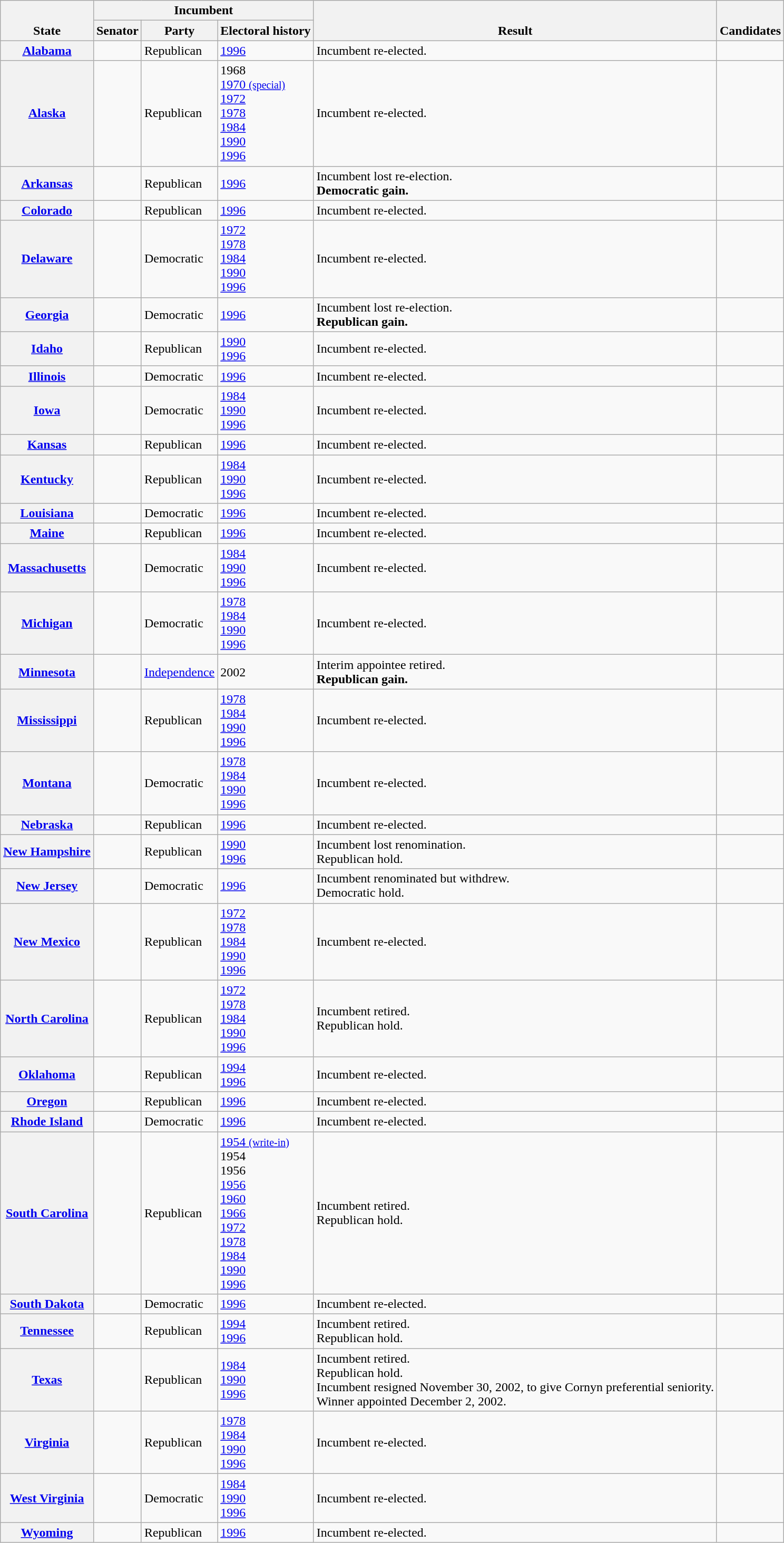<table class="wikitable sortable">
<tr valign=bottom>
<th rowspan=2>State</th>
<th colspan=3>Incumbent</th>
<th rowspan=2>Result</th>
<th rowspan=2 class=unsortable>Candidates</th>
</tr>
<tr>
<th>Senator</th>
<th>Party</th>
<th>Electoral history</th>
</tr>
<tr>
<th><a href='#'>Alabama</a></th>
<td></td>
<td>Republican</td>
<td nowrap><a href='#'>1996</a></td>
<td>Incumbent re-elected.</td>
<td nowrap></td>
</tr>
<tr>
<th><a href='#'>Alaska</a></th>
<td></td>
<td>Republican</td>
<td nowrap>1968 <br><a href='#'>1970 <small>(special)</small></a><br><a href='#'>1972</a><br><a href='#'>1978</a><br><a href='#'>1984</a><br><a href='#'>1990</a><br><a href='#'>1996</a></td>
<td>Incumbent re-elected.</td>
<td nowrap></td>
</tr>
<tr>
<th><a href='#'>Arkansas</a></th>
<td></td>
<td>Republican</td>
<td nowrap><a href='#'>1996</a></td>
<td>Incumbent lost re-election.<br><strong>Democratic gain.</strong></td>
<td nowrap></td>
</tr>
<tr>
<th><a href='#'>Colorado</a></th>
<td></td>
<td>Republican</td>
<td nowrap><a href='#'>1996</a></td>
<td>Incumbent re-elected.</td>
<td nowrap></td>
</tr>
<tr>
<th><a href='#'>Delaware</a></th>
<td></td>
<td>Democratic</td>
<td nowrap><a href='#'>1972</a><br><a href='#'>1978</a><br><a href='#'>1984</a><br><a href='#'>1990</a><br><a href='#'>1996</a></td>
<td>Incumbent re-elected.</td>
<td nowrap></td>
</tr>
<tr>
<th><a href='#'>Georgia</a></th>
<td></td>
<td>Democratic</td>
<td nowrap><a href='#'>1996</a></td>
<td>Incumbent lost re-election.<br><strong>Republican gain.</strong></td>
<td nowrap></td>
</tr>
<tr>
<th><a href='#'>Idaho</a></th>
<td></td>
<td>Republican</td>
<td nowrap><a href='#'>1990</a><br><a href='#'>1996</a></td>
<td>Incumbent re-elected.</td>
<td nowrap></td>
</tr>
<tr>
<th><a href='#'>Illinois</a></th>
<td></td>
<td>Democratic</td>
<td nowrap><a href='#'>1996</a></td>
<td>Incumbent re-elected.</td>
<td nowrap></td>
</tr>
<tr>
<th><a href='#'>Iowa</a></th>
<td></td>
<td>Democratic</td>
<td nowrap><a href='#'>1984</a><br><a href='#'>1990</a><br><a href='#'>1996</a></td>
<td>Incumbent re-elected.</td>
<td nowrap></td>
</tr>
<tr>
<th><a href='#'>Kansas</a></th>
<td></td>
<td>Republican</td>
<td nowrap><a href='#'>1996</a></td>
<td>Incumbent re-elected.</td>
<td nowrap></td>
</tr>
<tr>
<th><a href='#'>Kentucky</a></th>
<td></td>
<td>Republican</td>
<td nowrap><a href='#'>1984</a><br><a href='#'>1990</a><br><a href='#'>1996</a></td>
<td>Incumbent re-elected.</td>
<td nowrap></td>
</tr>
<tr>
<th><a href='#'>Louisiana</a></th>
<td></td>
<td>Democratic</td>
<td nowrap><a href='#'>1996</a></td>
<td>Incumbent re-elected.</td>
<td nowrap></td>
</tr>
<tr>
<th><a href='#'>Maine</a></th>
<td></td>
<td>Republican</td>
<td nowrap><a href='#'>1996</a></td>
<td>Incumbent re-elected.</td>
<td nowrap></td>
</tr>
<tr>
<th><a href='#'>Massachusetts</a></th>
<td></td>
<td>Democratic</td>
<td nowrap><a href='#'>1984</a><br><a href='#'>1990</a><br><a href='#'>1996</a></td>
<td>Incumbent re-elected.</td>
<td nowrap></td>
</tr>
<tr>
<th><a href='#'>Michigan</a></th>
<td></td>
<td>Democratic</td>
<td nowrap><a href='#'>1978</a><br><a href='#'>1984</a><br><a href='#'>1990</a><br><a href='#'>1996</a></td>
<td>Incumbent re-elected.</td>
<td nowrap></td>
</tr>
<tr>
<th><a href='#'>Minnesota</a></th>
<td></td>
<td><a href='#'>Independence</a></td>
<td nowrap>2002 </td>
<td>Interim appointee retired.<br><strong>Republican gain.</strong></td>
<td nowrap></td>
</tr>
<tr>
<th><a href='#'>Mississippi</a></th>
<td></td>
<td>Republican</td>
<td nowrap><a href='#'>1978</a><br><a href='#'>1984</a><br><a href='#'>1990</a><br><a href='#'>1996</a></td>
<td>Incumbent re-elected.</td>
<td nowrap></td>
</tr>
<tr>
<th><a href='#'>Montana</a></th>
<td></td>
<td>Democratic</td>
<td nowrap><a href='#'>1978</a><br><a href='#'>1984</a><br><a href='#'>1990</a><br><a href='#'>1996</a></td>
<td>Incumbent re-elected.</td>
<td nowrap></td>
</tr>
<tr>
<th><a href='#'>Nebraska</a></th>
<td></td>
<td>Republican</td>
<td nowrap><a href='#'>1996</a></td>
<td>Incumbent re-elected.</td>
<td nowrap></td>
</tr>
<tr>
<th><a href='#'>New Hampshire</a></th>
<td></td>
<td>Republican</td>
<td nowrap><a href='#'>1990</a><br><a href='#'>1996</a></td>
<td>Incumbent lost renomination.<br>Republican hold.</td>
<td nowrap></td>
</tr>
<tr>
<th><a href='#'>New Jersey</a></th>
<td></td>
<td>Democratic</td>
<td nowrap><a href='#'>1996</a></td>
<td>Incumbent renominated but withdrew.<br>Democratic hold.</td>
<td nowrap></td>
</tr>
<tr>
<th><a href='#'>New Mexico</a></th>
<td></td>
<td>Republican</td>
<td nowrap><a href='#'>1972</a><br><a href='#'>1978</a><br><a href='#'>1984</a><br><a href='#'>1990</a><br><a href='#'>1996</a></td>
<td>Incumbent re-elected.</td>
<td nowrap></td>
</tr>
<tr>
<th><a href='#'>North Carolina</a></th>
<td></td>
<td>Republican</td>
<td nowrap><a href='#'>1972</a><br><a href='#'>1978</a><br><a href='#'>1984</a><br><a href='#'>1990</a><br><a href='#'>1996</a></td>
<td>Incumbent retired.<br>Republican hold.</td>
<td nowrap></td>
</tr>
<tr>
<th><a href='#'>Oklahoma</a></th>
<td></td>
<td>Republican</td>
<td nowrap><a href='#'>1994 </a><br><a href='#'>1996</a></td>
<td>Incumbent re-elected.</td>
<td nowrap></td>
</tr>
<tr>
<th><a href='#'>Oregon</a></th>
<td></td>
<td>Republican</td>
<td nowrap><a href='#'>1996</a></td>
<td>Incumbent re-elected.</td>
<td nowrap></td>
</tr>
<tr>
<th><a href='#'>Rhode Island</a></th>
<td></td>
<td>Democratic</td>
<td nowrap><a href='#'>1996</a></td>
<td>Incumbent re-elected.</td>
<td nowrap></td>
</tr>
<tr>
<th><a href='#'>South Carolina</a></th>
<td></td>
<td>Republican</td>
<td nowrap><a href='#'>1954 <small>(write-in)</small></a><br>1954 <br>1956 <br><a href='#'>1956 </a><br><a href='#'>1960</a><br><a href='#'>1966</a><br><a href='#'>1972</a><br><a href='#'>1978</a><br><a href='#'>1984</a><br><a href='#'>1990</a><br><a href='#'>1996</a></td>
<td>Incumbent retired.<br>Republican hold.</td>
<td nowrap></td>
</tr>
<tr>
<th><a href='#'>South Dakota</a></th>
<td></td>
<td>Democratic</td>
<td nowrap><a href='#'>1996</a></td>
<td>Incumbent re-elected.</td>
<td nowrap></td>
</tr>
<tr>
<th><a href='#'>Tennessee</a></th>
<td></td>
<td>Republican</td>
<td nowrap><a href='#'>1994 </a><br><a href='#'>1996</a></td>
<td>Incumbent retired.<br>Republican hold.</td>
<td nowrap></td>
</tr>
<tr>
<th><a href='#'>Texas</a></th>
<td></td>
<td>Republican</td>
<td nowrap><a href='#'>1984</a><br><a href='#'>1990</a><br><a href='#'>1996</a></td>
<td>Incumbent retired.<br>Republican hold.<br>Incumbent resigned November 30, 2002, to give Cornyn preferential seniority.<br>Winner appointed December 2, 2002.</td>
<td nowrap></td>
</tr>
<tr>
<th><a href='#'>Virginia</a></th>
<td></td>
<td>Republican</td>
<td nowrap><a href='#'>1978</a><br><a href='#'>1984</a><br><a href='#'>1990</a><br><a href='#'>1996</a></td>
<td>Incumbent re-elected.</td>
<td nowrap></td>
</tr>
<tr>
<th><a href='#'>West Virginia</a></th>
<td></td>
<td>Democratic</td>
<td nowrap><a href='#'>1984</a><br><a href='#'>1990</a><br><a href='#'>1996</a></td>
<td>Incumbent re-elected.</td>
<td nowrap></td>
</tr>
<tr>
<th><a href='#'>Wyoming</a></th>
<td></td>
<td>Republican</td>
<td nowrap><a href='#'>1996</a></td>
<td>Incumbent re-elected.</td>
<td nowrap></td>
</tr>
</table>
